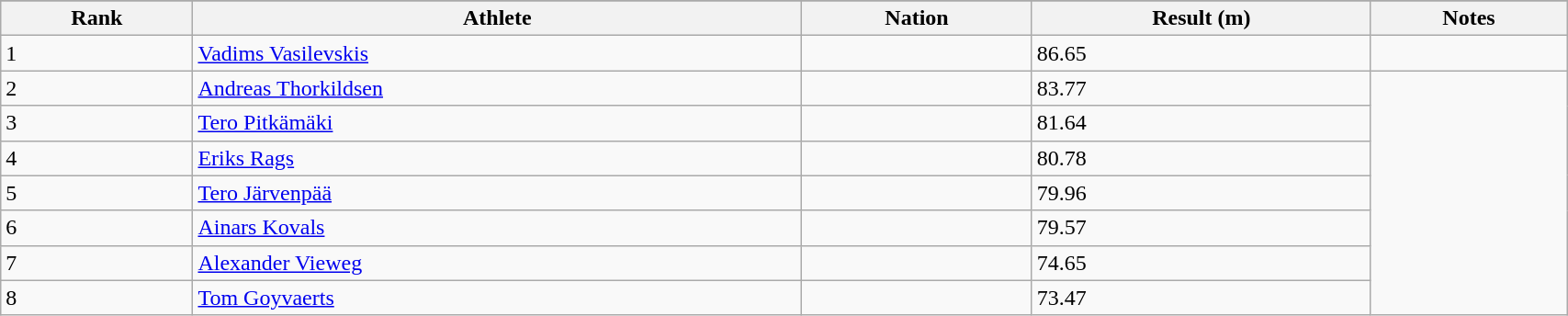<table class="wikitable" width=90%>
<tr>
</tr>
<tr>
<th>Rank</th>
<th>Athlete</th>
<th>Nation</th>
<th>Result (m)</th>
<th>Notes</th>
</tr>
<tr>
<td>1</td>
<td><a href='#'>Vadims Vasilevskis</a></td>
<td></td>
<td>86.65</td>
<td></td>
</tr>
<tr>
<td>2</td>
<td><a href='#'>Andreas Thorkildsen</a></td>
<td></td>
<td>83.77</td>
</tr>
<tr>
<td>3</td>
<td><a href='#'>Tero Pitkämäki</a></td>
<td></td>
<td>81.64</td>
</tr>
<tr>
<td>4</td>
<td><a href='#'>Eriks Rags</a></td>
<td></td>
<td>80.78</td>
</tr>
<tr>
<td>5</td>
<td><a href='#'>Tero Järvenpää</a></td>
<td></td>
<td>79.96</td>
</tr>
<tr>
<td>6</td>
<td><a href='#'>Ainars Kovals</a></td>
<td></td>
<td>79.57</td>
</tr>
<tr>
<td>7</td>
<td><a href='#'>Alexander Vieweg</a></td>
<td></td>
<td>74.65</td>
</tr>
<tr>
<td>8</td>
<td><a href='#'>Tom Goyvaerts</a></td>
<td></td>
<td>73.47</td>
</tr>
</table>
